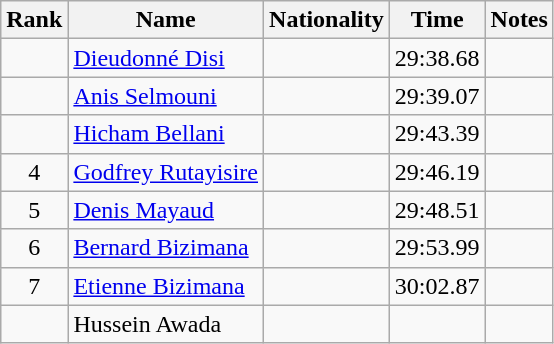<table class="wikitable sortable" style="text-align:center">
<tr>
<th>Rank</th>
<th>Name</th>
<th>Nationality</th>
<th>Time</th>
<th>Notes</th>
</tr>
<tr>
<td></td>
<td align=left><a href='#'>Dieudonné Disi</a></td>
<td align=left></td>
<td>29:38.68</td>
<td></td>
</tr>
<tr>
<td></td>
<td align=left><a href='#'>Anis Selmouni</a></td>
<td align=left></td>
<td>29:39.07</td>
<td></td>
</tr>
<tr>
<td></td>
<td align=left><a href='#'>Hicham Bellani</a></td>
<td align=left></td>
<td>29:43.39</td>
<td></td>
</tr>
<tr>
<td>4</td>
<td align=left><a href='#'>Godfrey Rutayisire</a></td>
<td align=left></td>
<td>29:46.19</td>
<td></td>
</tr>
<tr>
<td>5</td>
<td align=left><a href='#'>Denis Mayaud</a></td>
<td align=left></td>
<td>29:48.51</td>
<td></td>
</tr>
<tr>
<td>6</td>
<td align=left><a href='#'>Bernard Bizimana</a></td>
<td align=left></td>
<td>29:53.99</td>
<td></td>
</tr>
<tr>
<td>7</td>
<td align=left><a href='#'>Etienne Bizimana</a></td>
<td align=left></td>
<td>30:02.87</td>
<td></td>
</tr>
<tr>
<td></td>
<td align=left>Hussein Awada</td>
<td align=left></td>
<td></td>
<td></td>
</tr>
</table>
